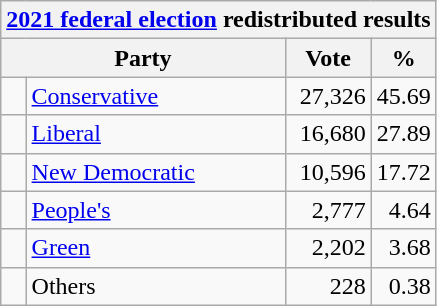<table class="wikitable">
<tr>
<th colspan="4"><a href='#'>2021 federal election</a> redistributed results</th>
</tr>
<tr>
<th bgcolor="#DDDDFF" width="130px" colspan="2">Party</th>
<th bgcolor="#DDDDFF" width="50px">Vote</th>
<th bgcolor="#DDDDFF" width="30px">%</th>
</tr>
<tr>
<td> </td>
<td><a href='#'>Conservative</a></td>
<td align=right>27,326</td>
<td align=right>45.69</td>
</tr>
<tr>
<td> </td>
<td><a href='#'>Liberal</a></td>
<td align=right>16,680</td>
<td align=right>27.89</td>
</tr>
<tr>
<td> </td>
<td><a href='#'>New Democratic</a></td>
<td align=right>10,596</td>
<td align=right>17.72</td>
</tr>
<tr>
<td> </td>
<td><a href='#'>People's</a></td>
<td align=right>2,777</td>
<td align=right>4.64</td>
</tr>
<tr>
<td> </td>
<td><a href='#'>Green</a></td>
<td align=right>2,202</td>
<td align=right>3.68</td>
</tr>
<tr>
<td> </td>
<td>Others</td>
<td align=right>228</td>
<td align=right>0.38</td>
</tr>
</table>
